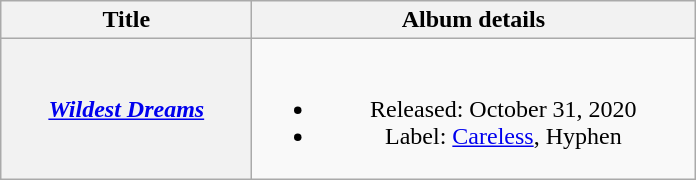<table class="wikitable plainrowheaders" style="text-align:center;">
<tr>
<th scope="col" style="width:10em;">Title</th>
<th scope="col" style="width:18em;">Album details</th>
</tr>
<tr>
<th scope="row"><em><a href='#'>Wildest Dreams</a></em></th>
<td><br><ul><li>Released: October 31, 2020 </li><li>Label: <a href='#'>Careless</a>, Hyphen</li></ul></td>
</tr>
</table>
